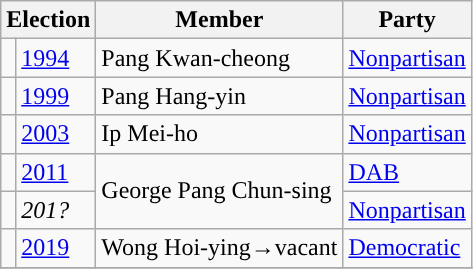<table class="wikitable">
<tr>
<th colspan="2">Election</th>
<th>Member</th>
<th>Party</th>
</tr>
<tr>
<td style="color:inherit;background:"></td>
<td><a href='#'>1994</a></td>
<td>Pang Kwan-cheong</td>
<td><a href='#'>Nonpartisan</a></td>
</tr>
<tr>
<td style="color:inherit;background:"></td>
<td><a href='#'>1999</a></td>
<td>Pang Hang-yin</td>
<td><a href='#'>Nonpartisan</a></td>
</tr>
<tr>
<td style="color:inherit;background:"></td>
<td><a href='#'>2003</a></td>
<td>Ip Mei-ho</td>
<td><a href='#'>Nonpartisan</a></td>
</tr>
<tr>
<td style="color:inherit;background:"></td>
<td><a href='#'>2011</a></td>
<td rowspan=2>George Pang Chun-sing</td>
<td><a href='#'>DAB</a></td>
</tr>
<tr>
<td style="color:inherit;background:"></td>
<td><em>201?</em></td>
<td><a href='#'>Nonpartisan</a></td>
</tr>
<tr>
<td style="color:inherit;background:"></td>
<td><a href='#'>2019</a></td>
<td>Wong Hoi-ying→vacant</td>
<td><a href='#'>Democratic</a></td>
</tr>
<tr>
</tr>
</table>
